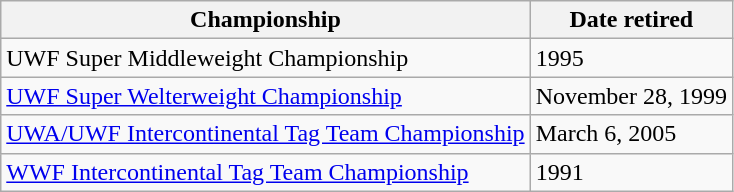<table class="wikitable">
<tr>
<th>Championship</th>
<th>Date retired</th>
</tr>
<tr>
<td>UWF Super Middleweight Championship</td>
<td>1995</td>
</tr>
<tr>
<td><a href='#'>UWF Super Welterweight Championship</a></td>
<td>November 28, 1999</td>
</tr>
<tr>
<td><a href='#'>UWA/UWF Intercontinental Tag Team Championship</a></td>
<td>March 6, 2005</td>
</tr>
<tr>
<td><a href='#'>WWF Intercontinental Tag Team Championship</a></td>
<td>1991</td>
</tr>
</table>
